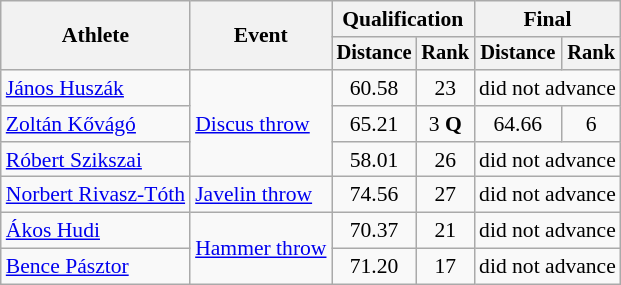<table class="wikitable" style="font-size:90%">
<tr>
<th rowspan=2>Athlete</th>
<th rowspan=2>Event</th>
<th colspan=2>Qualification</th>
<th colspan=2>Final</th>
</tr>
<tr style="font-size:95%">
<th>Distance</th>
<th>Rank</th>
<th>Distance</th>
<th>Rank</th>
</tr>
<tr align=center>
<td align=left><a href='#'>János Huszák</a></td>
<td style="text-align:left;" rowspan=3><a href='#'>Discus throw</a></td>
<td>60.58</td>
<td>23</td>
<td colspan=2>did not advance</td>
</tr>
<tr align=center>
<td align=left><a href='#'>Zoltán Kővágó</a></td>
<td>65.21</td>
<td>3 <strong>Q</strong></td>
<td>64.66</td>
<td>6</td>
</tr>
<tr align=center>
<td align=left><a href='#'>Róbert Szikszai</a></td>
<td>58.01</td>
<td>26</td>
<td colspan=2>did not advance</td>
</tr>
<tr align=center>
<td align=left><a href='#'>Norbert Rivasz-Tóth</a></td>
<td style="text-align:left;"><a href='#'>Javelin throw</a></td>
<td>74.56</td>
<td>27</td>
<td colspan=2>did not advance</td>
</tr>
<tr align=center>
<td align=left><a href='#'>Ákos Hudi</a></td>
<td style="text-align:left;" rowspan=2><a href='#'>Hammer throw</a></td>
<td>70.37</td>
<td>21</td>
<td colspan=2>did not advance</td>
</tr>
<tr align=center>
<td align=left><a href='#'>Bence Pásztor</a></td>
<td>71.20</td>
<td>17</td>
<td colspan=2>did not advance</td>
</tr>
</table>
